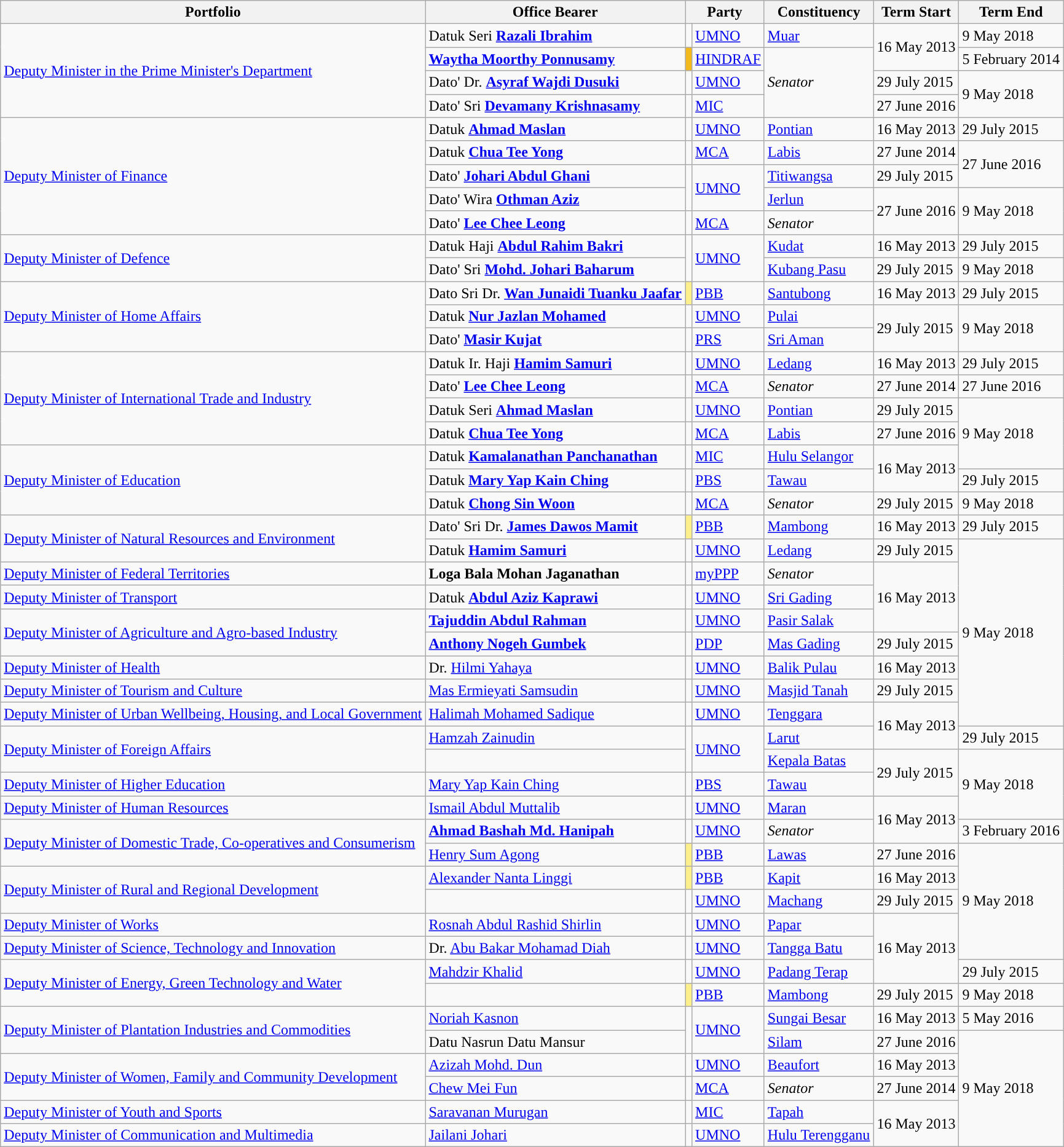<table class="sortable wikitable">
<tr>
<th>Portfolio</th>
<th>Office Bearer</th>
<th colspan=2>Party</th>
<th>Constituency</th>
<th>Term Start</th>
<th>Term End</th>
</tr>
<tr>
<td rowspan="4"><a href='#'>Deputy Minister in the Prime Minister's Department</a></td>
<td>Datuk Seri <strong><a href='#'>Razali Ibrahim</a></strong> </td>
<td></td>
<td><a href='#'>UMNO</a></td>
<td><a href='#'>Muar</a></td>
<td rowspan=2>16 May 2013</td>
<td>9 May 2018</td>
</tr>
<tr>
<td><strong><a href='#'>Waytha Moorthy Ponnusamy</a></strong></td>
<td bgcolor=F3B81A></td>
<td><a href='#'>HINDRAF</a></td>
<td rowspan=3><em>Senator</em></td>
<td>5 February 2014</td>
</tr>
<tr>
<td>Dato' Dr. <strong><a href='#'>Asyraf Wajdi Dusuki</a></strong></td>
<td></td>
<td><a href='#'>UMNO</a></td>
<td>29 July 2015</td>
<td rowspan=2>9 May 2018</td>
</tr>
<tr>
<td>Dato' Sri <strong><a href='#'>Devamany Krishnasamy</a></strong></td>
<td></td>
<td><a href='#'>MIC</a></td>
<td>27 June 2016</td>
</tr>
<tr>
<td rowspan="5"><a href='#'>Deputy Minister of Finance</a></td>
<td>Datuk <strong><a href='#'>Ahmad Maslan</a></strong> </td>
<td></td>
<td><a href='#'>UMNO</a></td>
<td><a href='#'>Pontian</a></td>
<td>16 May 2013</td>
<td>29 July 2015</td>
</tr>
<tr>
<td>Datuk <strong><a href='#'>Chua Tee Yong</a></strong> </td>
<td></td>
<td><a href='#'>MCA</a></td>
<td><a href='#'>Labis</a></td>
<td>27 June 2014</td>
<td rowspan=2>27 June 2016</td>
</tr>
<tr>
<td>Dato' <strong><a href='#'>Johari Abdul Ghani</a></strong> </td>
<td rowspan=2></td>
<td rowspan="2"><a href='#'>UMNO</a></td>
<td><a href='#'>Titiwangsa</a></td>
<td>29 July 2015</td>
</tr>
<tr>
<td>Dato' Wira <strong><a href='#'>Othman Aziz</a></strong> </td>
<td><a href='#'>Jerlun</a></td>
<td rowspan=2>27 June 2016</td>
<td rowspan=2>9 May 2018</td>
</tr>
<tr>
<td>Dato' <strong><a href='#'>Lee Chee Leong</a></strong></td>
<td></td>
<td><a href='#'>MCA</a></td>
<td><em>Senator</em></td>
</tr>
<tr>
<td rowspan=2><a href='#'>Deputy Minister of Defence</a></td>
<td>Datuk Haji <strong><a href='#'>Abdul Rahim Bakri</a></strong> </td>
<td rowspan=2></td>
<td rowspan=2><a href='#'>UMNO</a></td>
<td><a href='#'>Kudat</a></td>
<td>16 May 2013</td>
<td>29 July 2015</td>
</tr>
<tr>
<td>Dato' Sri <strong><a href='#'>Mohd. Johari Baharum</a></strong> </td>
<td><a href='#'>Kubang Pasu</a></td>
<td>29 July 2015</td>
<td>9 May 2018</td>
</tr>
<tr>
<td rowspan=3><a href='#'>Deputy Minister of Home Affairs</a></td>
<td>Dato Sri Dr. <strong><a href='#'>Wan Junaidi Tuanku Jaafar</a></strong> </td>
<td bgcolor=#FDEF8B></td>
<td><a href='#'>PBB</a></td>
<td><a href='#'>Santubong</a></td>
<td>16 May 2013</td>
<td>29 July 2015</td>
</tr>
<tr>
<td>Datuk <strong><a href='#'>Nur Jazlan Mohamed</a></strong></td>
<td></td>
<td><a href='#'>UMNO</a></td>
<td><a href='#'>Pulai</a></td>
<td rowspan=2>29 July 2015</td>
<td rowspan=2>9 May 2018</td>
</tr>
<tr>
<td>Dato' <strong><a href='#'>Masir Kujat</a></strong> </td>
<td></td>
<td><a href='#'>PRS</a></td>
<td><a href='#'>Sri Aman</a></td>
</tr>
<tr>
<td rowspan="4"><a href='#'>Deputy Minister of International Trade and Industry</a></td>
<td>Datuk Ir. Haji <strong><a href='#'>Hamim Samuri</a></strong> </td>
<td></td>
<td><a href='#'>UMNO</a></td>
<td><a href='#'>Ledang</a></td>
<td>16 May 2013</td>
<td>29 July 2015</td>
</tr>
<tr>
<td>Dato' <strong><a href='#'>Lee Chee Leong</a></strong></td>
<td></td>
<td><a href='#'>MCA</a></td>
<td><em>Senator</em></td>
<td>27 June 2014</td>
<td>27 June 2016</td>
</tr>
<tr>
<td>Datuk Seri <strong><a href='#'>Ahmad Maslan</a></strong> </td>
<td></td>
<td><a href='#'>UMNO</a></td>
<td><a href='#'>Pontian</a></td>
<td>29 July 2015</td>
<td rowspan=3>9 May 2018</td>
</tr>
<tr>
<td>Datuk <strong><a href='#'>Chua Tee Yong</a></strong> </td>
<td></td>
<td><a href='#'>MCA</a></td>
<td><a href='#'>Labis</a></td>
<td>27 June 2016</td>
</tr>
<tr>
<td rowspan="3"><a href='#'>Deputy Minister of Education</a></td>
<td>Datuk <strong><a href='#'>Kamalanathan Panchanathan</a></strong></td>
<td></td>
<td><a href='#'>MIC</a></td>
<td><a href='#'>Hulu Selangor</a></td>
<td rowspan=2>16 May 2013</td>
</tr>
<tr>
<td>Datuk <strong><a href='#'>Mary Yap Kain Ching</a></strong> </td>
<td></td>
<td><a href='#'>PBS</a></td>
<td><a href='#'>Tawau</a></td>
<td>29 July 2015</td>
</tr>
<tr>
<td>Datuk <strong><a href='#'>Chong Sin Woon</a></strong></td>
<td></td>
<td><a href='#'>MCA</a></td>
<td><em>Senator</em></td>
<td>29 July 2015</td>
<td>9 May 2018</td>
</tr>
<tr>
<td rowspan=2><a href='#'>Deputy Minister of Natural Resources and Environment</a></td>
<td>Dato' Sri Dr. <strong><a href='#'>James Dawos Mamit</a></strong> </td>
<td bgcolor=#FDEF8B></td>
<td><a href='#'>PBB</a></td>
<td><a href='#'>Mambong</a></td>
<td>16 May 2013</td>
<td>29 July 2015</td>
</tr>
<tr>
<td>Datuk <strong><a href='#'>Hamim Samuri</a></strong> </td>
<td></td>
<td><a href='#'>UMNO</a></td>
<td><a href='#'>Ledang</a></td>
<td>29 July 2015</td>
<td rowspan=8>9 May 2018</td>
</tr>
<tr>
<td><a href='#'>Deputy Minister of Federal Territories</a></td>
<td><strong>Loga Bala Mohan Jaganathan</strong></td>
<td></td>
<td><a href='#'>myPPP</a></td>
<td><em>Senator</em></td>
<td rowspan=3>16 May 2013</td>
</tr>
<tr>
<td><a href='#'>Deputy Minister of Transport</a></td>
<td>Datuk <strong><a href='#'>Abdul Aziz Kaprawi</a></strong> </td>
<td></td>
<td><a href='#'>UMNO</a></td>
<td><a href='#'>Sri Gading</a></td>
</tr>
<tr>
<td rowspan=2><a href='#'>Deputy Minister of Agriculture and Agro-based Industry</a></td>
<td><strong><a href='#'>Tajuddin Abdul Rahman</a></strong> </td>
<td></td>
<td><a href='#'>UMNO</a></td>
<td><a href='#'>Pasir Salak</a></td>
</tr>
<tr>
<td><strong><a href='#'>Anthony Nogeh Gumbek</a></strong> </td>
<td></td>
<td><a href='#'>PDP</a></td>
<td><a href='#'>Mas Gading</a></td>
<td>29 July 2015</td>
</tr>
<tr>
<td><a href='#'>Deputy Minister of Health</a></td>
<td>Dr. <a href='#'>Hilmi Yahaya</a> </td>
<td></td>
<td><a href='#'>UMNO</a></td>
<td><a href='#'>Balik Pulau</a></td>
<td>16 May 2013</td>
</tr>
<tr>
<td><a href='#'>Deputy Minister of Tourism and Culture</a></td>
<td><a href='#'>Mas Ermieyati Samsudin</a> </td>
<td></td>
<td><a href='#'>UMNO</a></td>
<td><a href='#'>Masjid Tanah</a></td>
<td>29 July 2015</td>
</tr>
<tr>
<td><a href='#'>Deputy Minister of Urban Wellbeing, Housing, and Local Government</a></td>
<td><a href='#'>Halimah Mohamed Sadique</a> </td>
<td></td>
<td><a href='#'>UMNO</a></td>
<td><a href='#'>Tenggara</a></td>
<td rowspan=2>16 May 2013</td>
</tr>
<tr>
<td rowspan=2><a href='#'>Deputy Minister of Foreign Affairs</a></td>
<td><a href='#'>Hamzah Zainudin</a> </td>
<td rowspan=2></td>
<td rowspan=2><a href='#'>UMNO</a></td>
<td><a href='#'>Larut</a></td>
<td>29 July 2015</td>
</tr>
<tr>
<td> </td>
<td><a href='#'>Kepala Batas</a></td>
<td rowspan=2>29 July 2015</td>
<td rowspan=3>9 May 2018</td>
</tr>
<tr>
<td><a href='#'>Deputy Minister of Higher Education</a></td>
<td><a href='#'>Mary Yap Kain Ching</a></td>
<td></td>
<td><a href='#'>PBS</a></td>
<td><a href='#'>Tawau</a></td>
</tr>
<tr>
<td><a href='#'>Deputy Minister of Human Resources</a></td>
<td><a href='#'>Ismail Abdul Muttalib</a> </td>
<td></td>
<td><a href='#'>UMNO</a></td>
<td><a href='#'>Maran</a></td>
<td rowspan=2>16 May 2013</td>
</tr>
<tr>
<td rowspan="2"><a href='#'>Deputy Minister of Domestic Trade, Co-operatives and Consumerism</a></td>
<td><strong><a href='#'>Ahmad Bashah Md. Hanipah</a></strong></td>
<td></td>
<td><a href='#'>UMNO</a></td>
<td><em>Senator</em></td>
<td>3 February 2016</td>
</tr>
<tr>
<td><a href='#'>Henry Sum Agong</a> </td>
<td bgcolor=#FDEF8B></td>
<td><a href='#'>PBB</a></td>
<td><a href='#'>Lawas</a></td>
<td>27 June 2016</td>
<td rowspan=5>9 May 2018</td>
</tr>
<tr>
<td rowspan="2"><a href='#'>Deputy Minister of Rural and Regional Development</a></td>
<td><a href='#'>Alexander Nanta Linggi</a> </td>
<td bgcolor=#FDEF8B></td>
<td><a href='#'>PBB</a></td>
<td><a href='#'>Kapit</a></td>
<td>16 May 2013</td>
</tr>
<tr>
<td> </td>
<td></td>
<td><a href='#'>UMNO</a></td>
<td><a href='#'>Machang</a></td>
<td>29 July 2015</td>
</tr>
<tr>
<td><a href='#'>Deputy Minister of Works</a></td>
<td><a href='#'>Rosnah Abdul Rashid Shirlin</a> </td>
<td></td>
<td><a href='#'>UMNO</a></td>
<td><a href='#'>Papar</a></td>
<td rowspan=3>16 May 2013</td>
</tr>
<tr>
<td><a href='#'>Deputy Minister of Science, Technology and Innovation</a></td>
<td>Dr. <a href='#'>Abu Bakar Mohamad Diah</a> </td>
<td></td>
<td><a href='#'>UMNO</a></td>
<td><a href='#'>Tangga Batu</a></td>
</tr>
<tr>
<td rowspan=2><a href='#'>Deputy Minister of Energy, Green Technology and Water</a></td>
<td><a href='#'>Mahdzir Khalid</a> </td>
<td></td>
<td><a href='#'>UMNO</a></td>
<td><a href='#'>Padang Terap</a></td>
<td>29 July 2015</td>
</tr>
<tr>
<td> </td>
<td bgcolor=#FDEF8B></td>
<td><a href='#'>PBB</a></td>
<td><a href='#'>Mambong</a></td>
<td>29 July 2015</td>
<td>9 May 2018</td>
</tr>
<tr>
<td rowspan="2"><a href='#'>Deputy Minister of Plantation Industries and Commodities</a></td>
<td><a href='#'>Noriah Kasnon</a> </td>
<td rowspan="2"></td>
<td rowspan="2"><a href='#'>UMNO</a></td>
<td><a href='#'>Sungai Besar</a></td>
<td>16 May 2013</td>
<td>5 May 2016</td>
</tr>
<tr>
<td>Datu Nasrun Datu Mansur </td>
<td><a href='#'>Silam</a></td>
<td>27 June 2016</td>
<td rowspan=5>9 May 2018</td>
</tr>
<tr>
<td rowspan="2"><a href='#'>Deputy Minister of Women, Family and Community Development</a></td>
<td><a href='#'>Azizah Mohd. Dun</a> </td>
<td></td>
<td><a href='#'>UMNO</a></td>
<td><a href='#'>Beaufort</a></td>
<td>16 May 2013</td>
</tr>
<tr>
<td><a href='#'>Chew Mei Fun</a></td>
<td></td>
<td><a href='#'>MCA</a></td>
<td><em>Senator</em></td>
<td>27 June 2014</td>
</tr>
<tr>
<td><a href='#'>Deputy Minister of Youth and Sports</a></td>
<td><a href='#'>Saravanan Murugan</a> </td>
<td></td>
<td><a href='#'>MIC</a></td>
<td><a href='#'>Tapah</a></td>
<td rowspan=2>16 May 2013</td>
</tr>
<tr>
<td><a href='#'>Deputy Minister of Communication and Multimedia</a></td>
<td><a href='#'>Jailani Johari</a> </td>
<td></td>
<td><a href='#'>UMNO</a></td>
<td><a href='#'>Hulu Terengganu</a></td>
</tr>
</table>
